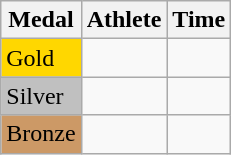<table class="wikitable">
<tr>
<th>Medal</th>
<th>Athlete</th>
<th>Time</th>
</tr>
<tr>
<td bgcolor="gold">Gold</td>
<td></td>
<td></td>
</tr>
<tr>
<td bgcolor="silver">Silver</td>
<td></td>
<td></td>
</tr>
<tr>
<td bgcolor="CC9966">Bronze</td>
<td></td>
<td></td>
</tr>
</table>
